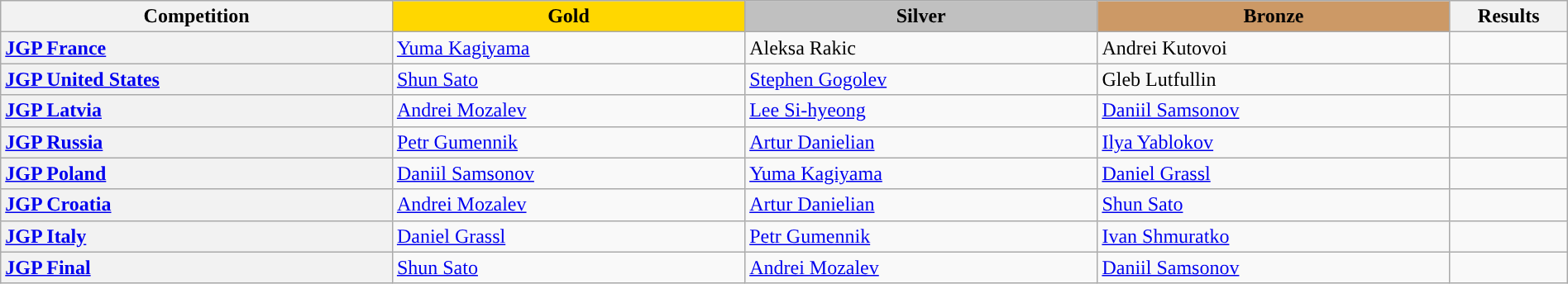<table class="wikitable unsortable" style="text-align:left; width:100%">
<tr>
<th scope="col" style="text-align:center; width:25%;">Competition</th>
<td scope="col" style="text-align:center; width:22.5%; background:gold"><strong>Gold</strong></td>
<td scope="col" style="text-align:center; width:22.5%; background:silver"><strong>Silver</strong></td>
<td scope="col" style="text-align:center; width:22.5%; background:#c96"><strong>Bronze</strong></td>
<th scope="col" style="text-align:center; width:7.5%;">Results</th>
</tr>
<tr>
<th scope="row" style="text-align:left"> <a href='#'>JGP France</a></th>
<td> <a href='#'>Yuma Kagiyama</a></td>
<td> Aleksa Rakic</td>
<td> Andrei Kutovoi</td>
<td></td>
</tr>
<tr>
<th scope="row" style="text-align:left"> <a href='#'>JGP United States</a></th>
<td> <a href='#'>Shun Sato</a></td>
<td> <a href='#'>Stephen Gogolev</a></td>
<td> Gleb Lutfullin</td>
<td></td>
</tr>
<tr>
<th scope="row" style="text-align:left"> <a href='#'>JGP Latvia</a></th>
<td> <a href='#'>Andrei Mozalev</a></td>
<td> <a href='#'>Lee Si-hyeong</a></td>
<td> <a href='#'>Daniil Samsonov</a></td>
<td></td>
</tr>
<tr>
<th scope="row" style="text-align:left"> <a href='#'>JGP Russia</a></th>
<td> <a href='#'>Petr Gumennik</a></td>
<td> <a href='#'>Artur Danielian</a></td>
<td> <a href='#'>Ilya Yablokov</a></td>
<td></td>
</tr>
<tr>
<th scope="row" style="text-align:left"> <a href='#'>JGP Poland</a></th>
<td> <a href='#'>Daniil Samsonov</a></td>
<td> <a href='#'>Yuma Kagiyama</a></td>
<td> <a href='#'>Daniel Grassl</a></td>
<td></td>
</tr>
<tr>
<th scope="row" style="text-align:left"> <a href='#'>JGP Croatia</a></th>
<td> <a href='#'>Andrei Mozalev</a></td>
<td> <a href='#'>Artur Danielian</a></td>
<td> <a href='#'>Shun Sato</a></td>
<td></td>
</tr>
<tr>
<th scope="row" style="text-align:left"> <a href='#'>JGP Italy</a></th>
<td> <a href='#'>Daniel Grassl</a></td>
<td> <a href='#'>Petr Gumennik</a></td>
<td> <a href='#'>Ivan Shmuratko</a></td>
<td></td>
</tr>
<tr>
<th scope="row" style="text-align:left"> <a href='#'>JGP Final</a></th>
<td> <a href='#'>Shun Sato</a></td>
<td> <a href='#'>Andrei Mozalev</a></td>
<td> <a href='#'>Daniil Samsonov</a></td>
<td></td>
</tr>
</table>
